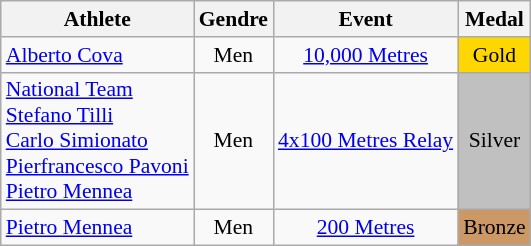<table class="wikitable" style="width:; font-size:90%; text-align:center;">
<tr>
<th>Athlete</th>
<th>Gendre</th>
<th>Event</th>
<th>Medal</th>
</tr>
<tr>
<td align=left><a href='#'>Alberto Cova</a></td>
<td>Men</td>
<td><a href='#'>10,000 Metres</a></td>
<td bgcolor=gold>Gold</td>
</tr>
<tr>
<td align=left> <a href='#'>National Team</a><br><a href='#'>Stefano Tilli</a><br><a href='#'>Carlo Simionato</a><br><a href='#'>Pierfrancesco Pavoni</a><br><a href='#'>Pietro Mennea</a></td>
<td>Men</td>
<td><a href='#'>4x100 Metres Relay</a></td>
<td bgcolor=silver>Silver</td>
</tr>
<tr>
<td align=left><a href='#'>Pietro Mennea</a></td>
<td>Men</td>
<td><a href='#'>200 Metres</a></td>
<td bgcolor=cc9966>Bronze</td>
</tr>
</table>
